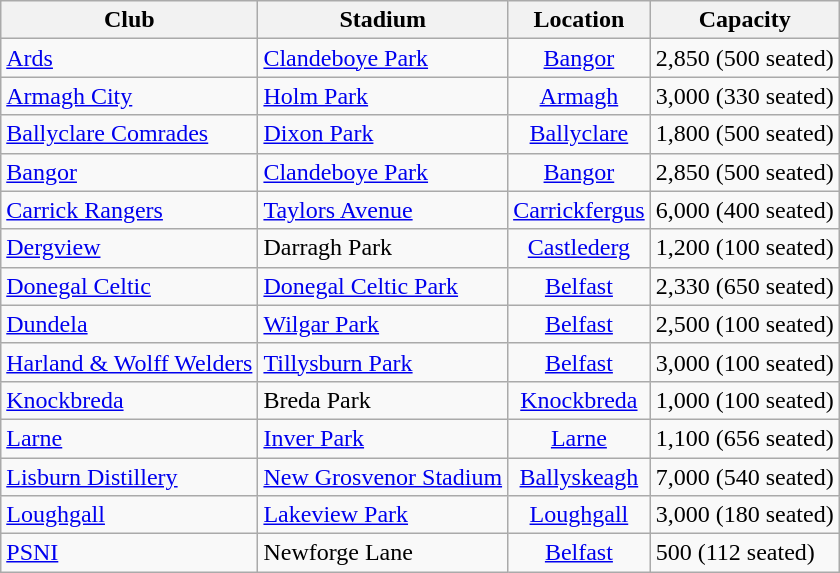<table class="wikitable sortable">
<tr>
<th>Club</th>
<th>Stadium</th>
<th>Location</th>
<th>Capacity</th>
</tr>
<tr>
<td><a href='#'>Ards</a></td>
<td><a href='#'>Clandeboye Park</a></td>
<td style="text-align:center;"><a href='#'>Bangor</a></td>
<td>2,850 (500 seated)</td>
</tr>
<tr>
<td><a href='#'>Armagh City</a></td>
<td><a href='#'>Holm Park</a></td>
<td style="text-align:center;"><a href='#'>Armagh</a></td>
<td>3,000 (330 seated)</td>
</tr>
<tr>
<td><a href='#'>Ballyclare Comrades</a></td>
<td><a href='#'>Dixon Park</a></td>
<td style="text-align:center;"><a href='#'>Ballyclare</a></td>
<td>1,800 (500 seated)</td>
</tr>
<tr>
<td><a href='#'>Bangor</a></td>
<td><a href='#'>Clandeboye Park</a></td>
<td style="text-align:center;"><a href='#'>Bangor</a></td>
<td>2,850 (500 seated)</td>
</tr>
<tr>
<td><a href='#'>Carrick Rangers</a></td>
<td><a href='#'>Taylors Avenue</a></td>
<td style="text-align:center;"><a href='#'>Carrickfergus</a></td>
<td>6,000 (400 seated)</td>
</tr>
<tr>
<td><a href='#'>Dergview</a></td>
<td>Darragh Park</td>
<td style="text-align:center;"><a href='#'>Castlederg</a></td>
<td>1,200 (100 seated)</td>
</tr>
<tr>
<td><a href='#'>Donegal Celtic</a></td>
<td><a href='#'>Donegal Celtic Park</a></td>
<td style="text-align:center;"><a href='#'>Belfast</a></td>
<td>2,330 (650 seated)</td>
</tr>
<tr>
<td><a href='#'>Dundela</a></td>
<td><a href='#'>Wilgar Park</a></td>
<td style="text-align:center;"><a href='#'>Belfast</a></td>
<td>2,500 (100 seated)</td>
</tr>
<tr>
<td><a href='#'>Harland & Wolff Welders</a></td>
<td><a href='#'>Tillysburn Park</a></td>
<td style="text-align:center;"><a href='#'>Belfast</a></td>
<td>3,000 (100 seated)</td>
</tr>
<tr>
<td><a href='#'>Knockbreda</a></td>
<td>Breda Park</td>
<td style="text-align:center;"><a href='#'>Knockbreda</a></td>
<td>1,000 (100 seated)</td>
</tr>
<tr>
<td><a href='#'>Larne</a></td>
<td><a href='#'>Inver Park</a></td>
<td style="text-align:center;"><a href='#'>Larne</a></td>
<td>1,100 (656 seated)</td>
</tr>
<tr>
<td><a href='#'>Lisburn Distillery</a></td>
<td><a href='#'>New Grosvenor Stadium</a></td>
<td style="text-align:center;"><a href='#'>Ballyskeagh</a></td>
<td>7,000 (540 seated)</td>
</tr>
<tr>
<td><a href='#'>Loughgall</a></td>
<td><a href='#'>Lakeview Park</a></td>
<td style="text-align:center;"><a href='#'>Loughgall</a></td>
<td>3,000 (180 seated)</td>
</tr>
<tr>
<td><a href='#'>PSNI</a></td>
<td>Newforge Lane</td>
<td style="text-align:center;"><a href='#'>Belfast</a></td>
<td>500 (112 seated)</td>
</tr>
</table>
